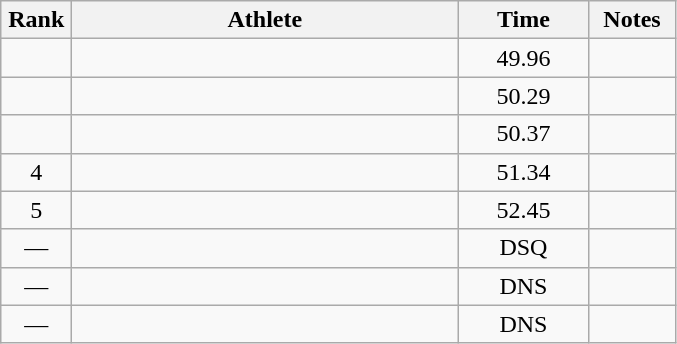<table class="wikitable" style="text-align:center">
<tr>
<th width=40>Rank</th>
<th width=250>Athlete</th>
<th width=80>Time</th>
<th width=50>Notes</th>
</tr>
<tr>
<td></td>
<td align=left></td>
<td>49.96</td>
<td></td>
</tr>
<tr>
<td></td>
<td align=left></td>
<td>50.29</td>
<td></td>
</tr>
<tr>
<td></td>
<td align=left></td>
<td>50.37</td>
<td></td>
</tr>
<tr>
<td>4</td>
<td align=left></td>
<td>51.34</td>
<td></td>
</tr>
<tr>
<td>5</td>
<td align=left></td>
<td>52.45</td>
<td></td>
</tr>
<tr>
<td>—</td>
<td align=left></td>
<td>DSQ</td>
<td></td>
</tr>
<tr>
<td>—</td>
<td align=left></td>
<td>DNS</td>
<td></td>
</tr>
<tr>
<td>—</td>
<td align=left></td>
<td>DNS</td>
<td></td>
</tr>
</table>
